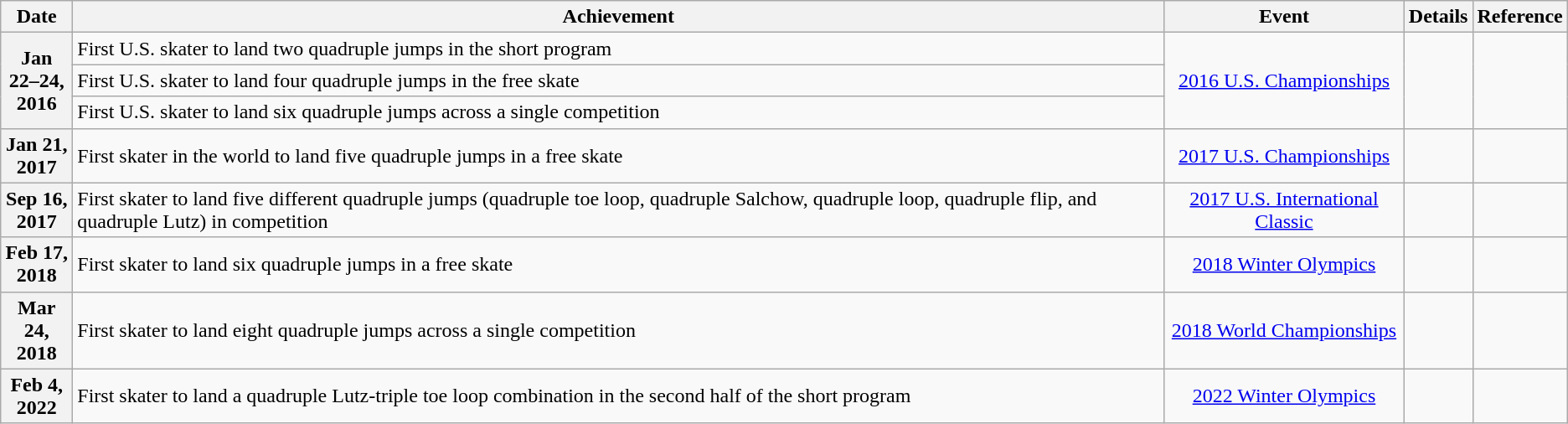<table class="wikitable plainrowheaders" style="text-align:center">
<tr>
<th scope=col width=50px>Date</th>
<th scope=col>Achievement</th>
<th scope=col>Event</th>
<th scope=col>Details</th>
<th scope=col>Reference</th>
</tr>
<tr>
<th rowspan="3" scope="row">Jan 22–24, 2016</th>
<td align=left>First U.S. skater to land two quadruple jumps in the short program</td>
<td rowspan="3"><a href='#'>2016 U.S. Championships</a></td>
<td rowspan="3"></td>
<td rowspan="3"></td>
</tr>
<tr>
<td align=left>First U.S. skater to land four quadruple jumps in the free skate</td>
</tr>
<tr>
<td align=left>First U.S. skater to land six quadruple jumps across a single competition</td>
</tr>
<tr>
<th scope=row>Jan 21, 2017</th>
<td align=left>First skater in the world to land five quadruple jumps in a free skate</td>
<td><a href='#'>2017 U.S. Championships</a></td>
<td></td>
<td></td>
</tr>
<tr>
<th scope="row">Sep 16, 2017</th>
<td align=left>First skater to land five different quadruple jumps (quadruple toe loop, quadruple Salchow, quadruple loop, quadruple flip, and quadruple Lutz) in competition</td>
<td><a href='#'>2017 U.S. International Classic</a></td>
<td></td>
<td></td>
</tr>
<tr>
<th scope="row">Feb 17, 2018</th>
<td align="left">First skater to land six quadruple jumps in a free skate</td>
<td><a href='#'>2018 Winter Olympics</a></td>
<td></td>
<td></td>
</tr>
<tr>
<th scope="row">Mar 24, 2018</th>
<td align="left">First skater to land eight quadruple jumps across a single competition</td>
<td><a href='#'>2018 World Championships</a></td>
<td><br></td>
<td></td>
</tr>
<tr>
<th scope="row">Feb 4, 2022</th>
<td align="left">First skater to land a quadruple Lutz-triple toe loop combination in the second half of the short program</td>
<td><a href='#'>2022 Winter Olympics</a> </td>
<td></td>
<td></td>
</tr>
</table>
